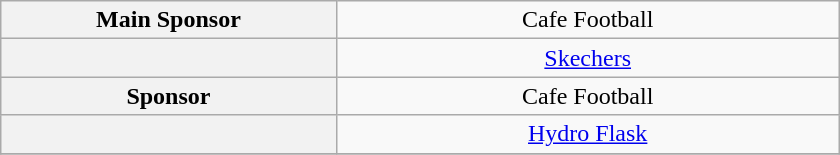<table class="wikitable" style="width:35em; text-align:center; ">
<tr>
<th style="width:40%">Main Sponsor</th>
<td style="width:60%">Cafe Football</td>
</tr>
<tr>
<th></th>
<td><a href='#'>Skechers</a></td>
</tr>
<tr>
<th>Sponsor</th>
<td>Cafe Football</td>
</tr>
<tr>
<th></th>
<td><a href='#'>Hydro Flask</a></td>
</tr>
<tr>
</tr>
</table>
